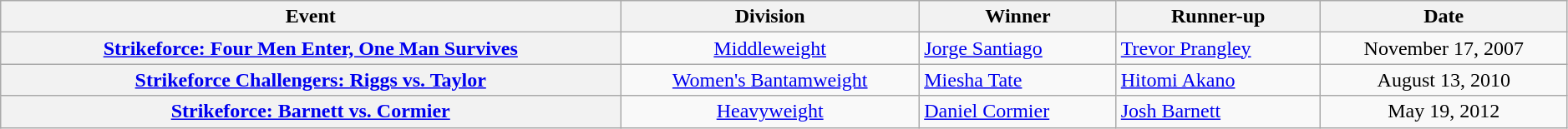<table class="wikitable" width="99%">
<tr>
<th>Event</th>
<th>Division</th>
<th>Winner</th>
<th>Runner-up</th>
<th>Date</th>
</tr>
<tr>
<th align=center><a href='#'>Strikeforce: Four Men Enter, One Man Survives</a></th>
<td align=center><a href='#'>Middleweight</a></td>
<td> <a href='#'>Jorge Santiago</a></td>
<td> <a href='#'>Trevor Prangley</a></td>
<td align=center>November 17, 2007</td>
</tr>
<tr>
<th align=center><a href='#'>Strikeforce Challengers: Riggs vs. Taylor</a></th>
<td align=center><a href='#'>Women's Bantamweight</a></td>
<td> <a href='#'>Miesha Tate</a></td>
<td> <a href='#'>Hitomi Akano</a></td>
<td align=center>August 13, 2010</td>
</tr>
<tr>
<th align=center><a href='#'>Strikeforce: Barnett vs. Cormier</a></th>
<td align=center><a href='#'>Heavyweight</a></td>
<td> <a href='#'>Daniel Cormier</a></td>
<td> <a href='#'>Josh Barnett</a></td>
<td align=center>May 19, 2012</td>
</tr>
</table>
